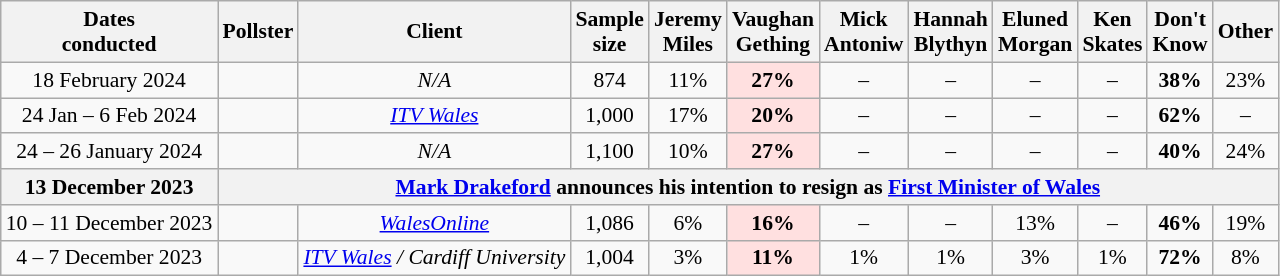<table class="wikitable" style="font-size:90%;text-align:center">
<tr>
<th>Dates<br>conducted</th>
<th>Pollster</th>
<th>Client</th>
<th>Sample<br>size</th>
<th>Jeremy <br> Miles</th>
<th>Vaughan <br> Gething</th>
<th>Mick <br> Antoniw</th>
<th>Hannah <br> Blythyn</th>
<th>Eluned <br> Morgan</th>
<th>Ken <br> Skates</th>
<th>Don't <br> Know</th>
<th>Other</th>
</tr>
<tr>
<td>18 February 2024</td>
<td></td>
<td><em>N/A</em></td>
<td>874</td>
<td>11%</td>
<td style="background:#FFE0E0"><strong>27%</strong></td>
<td>–</td>
<td>–</td>
<td>–</td>
<td>–</td>
<td><strong>38%</strong></td>
<td>23%</td>
</tr>
<tr>
<td>24 Jan – 6 Feb 2024</td>
<td></td>
<td><em><a href='#'>ITV Wales</a></em></td>
<td>1,000</td>
<td>17%</td>
<td style="background:#FFE0E0"><strong>20%</strong></td>
<td>–</td>
<td>–</td>
<td>–</td>
<td>–</td>
<td><strong>62%</strong></td>
<td>–</td>
</tr>
<tr>
<td>24 – 26 January 2024</td>
<td></td>
<td><em>N/A</em></td>
<td>1,100</td>
<td>10%</td>
<td style="background:#FFE0E0"><strong>27%</strong></td>
<td>–</td>
<td>–</td>
<td>–</td>
<td>–</td>
<td><strong>40%</strong></td>
<td>24%</td>
</tr>
<tr>
<th>13 December 2023</th>
<th colspan="11"><a href='#'>Mark Drakeford</a> announces his intention to resign as <a href='#'>First Minister of Wales</a></th>
</tr>
<tr>
<td>10 – 11 December 2023</td>
<td></td>
<td><em><a href='#'>WalesOnline</a></em></td>
<td>1,086</td>
<td>6%</td>
<td style="background:#FFE0E0"><strong>16%</strong></td>
<td>–</td>
<td>–</td>
<td>13%</td>
<td>–</td>
<td><strong>46%</strong></td>
<td>19%</td>
</tr>
<tr>
<td>4 – 7 December 2023</td>
<td></td>
<td><em><a href='#'>ITV Wales</a> / Cardiff University</em></td>
<td>1,004</td>
<td>3%</td>
<td style="background:#FFE0E0"><strong>11%</strong></td>
<td>1%</td>
<td>1%</td>
<td>3%</td>
<td>1%</td>
<td><strong>72%</strong></td>
<td>8%</td>
</tr>
</table>
